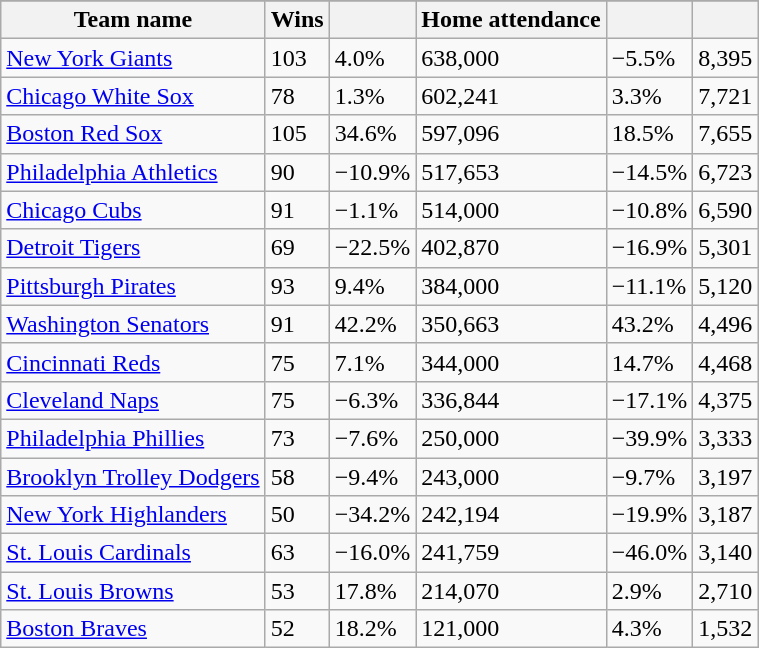<table class="wikitable sortable">
<tr style="text-align:center; font-size:larger;">
</tr>
<tr>
<th>Team name</th>
<th>Wins</th>
<th></th>
<th>Home attendance</th>
<th></th>
<th></th>
</tr>
<tr>
<td><a href='#'>New York Giants</a></td>
<td>103</td>
<td>4.0%</td>
<td>638,000</td>
<td>−5.5%</td>
<td>8,395</td>
</tr>
<tr>
<td><a href='#'>Chicago White Sox</a></td>
<td>78</td>
<td>1.3%</td>
<td>602,241</td>
<td>3.3%</td>
<td>7,721</td>
</tr>
<tr>
<td><a href='#'>Boston Red Sox</a></td>
<td>105</td>
<td>34.6%</td>
<td>597,096</td>
<td>18.5%</td>
<td>7,655</td>
</tr>
<tr>
<td><a href='#'>Philadelphia Athletics</a></td>
<td>90</td>
<td>−10.9%</td>
<td>517,653</td>
<td>−14.5%</td>
<td>6,723</td>
</tr>
<tr>
<td><a href='#'>Chicago Cubs</a></td>
<td>91</td>
<td>−1.1%</td>
<td>514,000</td>
<td>−10.8%</td>
<td>6,590</td>
</tr>
<tr>
<td><a href='#'>Detroit Tigers</a></td>
<td>69</td>
<td>−22.5%</td>
<td>402,870</td>
<td>−16.9%</td>
<td>5,301</td>
</tr>
<tr>
<td><a href='#'>Pittsburgh Pirates</a></td>
<td>93</td>
<td>9.4%</td>
<td>384,000</td>
<td>−11.1%</td>
<td>5,120</td>
</tr>
<tr>
<td><a href='#'>Washington Senators</a></td>
<td>91</td>
<td>42.2%</td>
<td>350,663</td>
<td>43.2%</td>
<td>4,496</td>
</tr>
<tr>
<td><a href='#'>Cincinnati Reds</a></td>
<td>75</td>
<td>7.1%</td>
<td>344,000</td>
<td>14.7%</td>
<td>4,468</td>
</tr>
<tr>
<td><a href='#'>Cleveland Naps</a></td>
<td>75</td>
<td>−6.3%</td>
<td>336,844</td>
<td>−17.1%</td>
<td>4,375</td>
</tr>
<tr>
<td><a href='#'>Philadelphia Phillies</a></td>
<td>73</td>
<td>−7.6%</td>
<td>250,000</td>
<td>−39.9%</td>
<td>3,333</td>
</tr>
<tr>
<td><a href='#'>Brooklyn Trolley Dodgers</a></td>
<td>58</td>
<td>−9.4%</td>
<td>243,000</td>
<td>−9.7%</td>
<td>3,197</td>
</tr>
<tr>
<td><a href='#'>New York Highlanders</a></td>
<td>50</td>
<td>−34.2%</td>
<td>242,194</td>
<td>−19.9%</td>
<td>3,187</td>
</tr>
<tr>
<td><a href='#'>St. Louis Cardinals</a></td>
<td>63</td>
<td>−16.0%</td>
<td>241,759</td>
<td>−46.0%</td>
<td>3,140</td>
</tr>
<tr>
<td><a href='#'>St. Louis Browns</a></td>
<td>53</td>
<td>17.8%</td>
<td>214,070</td>
<td>2.9%</td>
<td>2,710</td>
</tr>
<tr>
<td><a href='#'>Boston Braves</a></td>
<td>52</td>
<td>18.2%</td>
<td>121,000</td>
<td>4.3%</td>
<td>1,532</td>
</tr>
</table>
